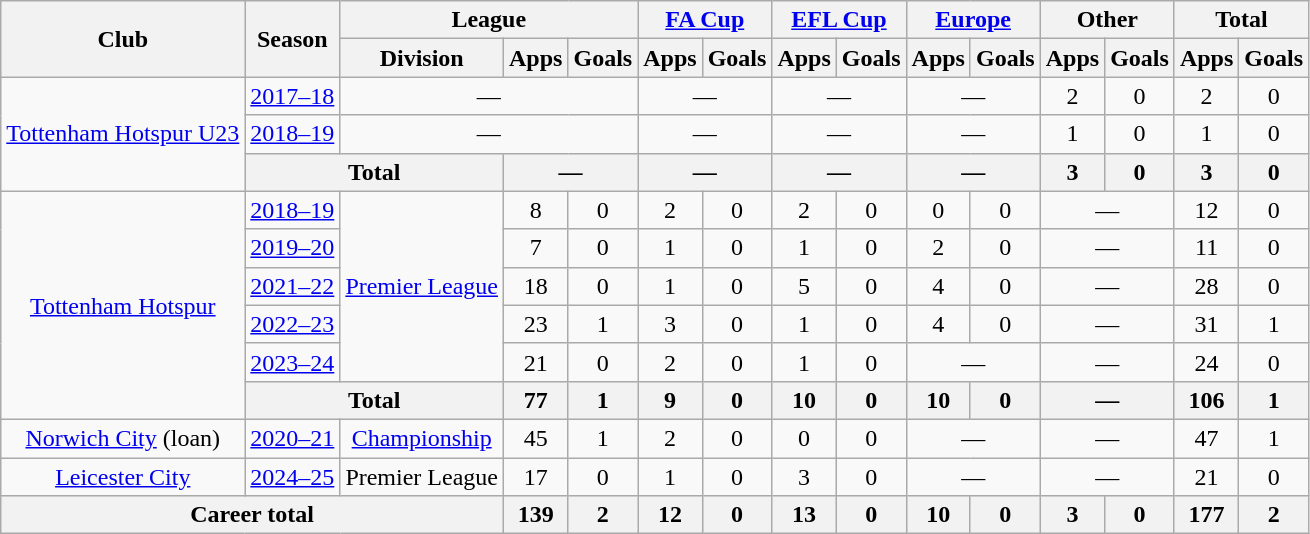<table class=wikitable style="text-align: center;">
<tr>
<th rowspan="2">Club</th>
<th rowspan="2">Season</th>
<th colspan="3">League</th>
<th colspan="2"><a href='#'>FA Cup</a></th>
<th colspan="2"><a href='#'>EFL Cup</a></th>
<th colspan="2"><a href='#'>Europe</a></th>
<th colspan="2">Other</th>
<th colspan="2">Total</th>
</tr>
<tr>
<th>Division</th>
<th>Apps</th>
<th>Goals</th>
<th>Apps</th>
<th>Goals</th>
<th>Apps</th>
<th>Goals</th>
<th>Apps</th>
<th>Goals</th>
<th>Apps</th>
<th>Goals</th>
<th>Apps</th>
<th>Goals</th>
</tr>
<tr>
<td rowspan="3"><a href='#'>Tottenham Hotspur U23</a></td>
<td><a href='#'>2017–18</a></td>
<td colspan="3">—</td>
<td colspan="2">—</td>
<td colspan="2">—</td>
<td colspan="2">—</td>
<td>2</td>
<td>0</td>
<td>2</td>
<td>0</td>
</tr>
<tr>
<td><a href='#'>2018–19</a></td>
<td colspan="3">—</td>
<td colspan="2">—</td>
<td colspan="2">—</td>
<td colspan="2">—</td>
<td>1</td>
<td>0</td>
<td>1</td>
<td>0</td>
</tr>
<tr>
<th colspan="2">Total</th>
<th colspan="2">—</th>
<th colspan="2">—</th>
<th colspan="2">—</th>
<th colspan="2">—</th>
<th>3</th>
<th>0</th>
<th>3</th>
<th>0</th>
</tr>
<tr>
<td rowspan="6"><a href='#'>Tottenham Hotspur</a></td>
<td><a href='#'>2018–19</a></td>
<td rowspan="5"><a href='#'>Premier League</a></td>
<td>8</td>
<td>0</td>
<td>2</td>
<td>0</td>
<td>2</td>
<td>0</td>
<td>0</td>
<td>0</td>
<td colspan="2">—</td>
<td>12</td>
<td>0</td>
</tr>
<tr>
<td><a href='#'>2019–20</a></td>
<td>7</td>
<td>0</td>
<td>1</td>
<td>0</td>
<td>1</td>
<td>0</td>
<td>2</td>
<td>0</td>
<td colspan="2">—</td>
<td>11</td>
<td>0</td>
</tr>
<tr>
<td><a href='#'>2021–22</a></td>
<td>18</td>
<td>0</td>
<td>1</td>
<td>0</td>
<td>5</td>
<td>0</td>
<td>4</td>
<td>0</td>
<td colspan="2">—</td>
<td>28</td>
<td>0</td>
</tr>
<tr>
<td><a href='#'>2022–23</a></td>
<td>23</td>
<td>1</td>
<td>3</td>
<td>0</td>
<td>1</td>
<td>0</td>
<td>4</td>
<td>0</td>
<td colspan="2">—</td>
<td>31</td>
<td>1</td>
</tr>
<tr>
<td><a href='#'>2023–24</a></td>
<td>21</td>
<td>0</td>
<td>2</td>
<td>0</td>
<td>1</td>
<td>0</td>
<td colspan="2">—</td>
<td colspan="2">—</td>
<td>24</td>
<td>0</td>
</tr>
<tr>
<th colspan="2">Total</th>
<th>77</th>
<th>1</th>
<th>9</th>
<th>0</th>
<th>10</th>
<th>0</th>
<th>10</th>
<th>0</th>
<th colspan="2">—</th>
<th>106</th>
<th>1</th>
</tr>
<tr>
<td><a href='#'>Norwich City</a> (loan)</td>
<td><a href='#'>2020–21</a></td>
<td><a href='#'>Championship</a></td>
<td>45</td>
<td>1</td>
<td>2</td>
<td>0</td>
<td>0</td>
<td>0</td>
<td colspan="2">—</td>
<td colspan="2">—</td>
<td>47</td>
<td>1</td>
</tr>
<tr>
<td><a href='#'>Leicester City</a></td>
<td><a href='#'>2024–25</a></td>
<td>Premier League</td>
<td>17</td>
<td>0</td>
<td>1</td>
<td>0</td>
<td>3</td>
<td>0</td>
<td colspan="2">—</td>
<td colspan="2">—</td>
<td>21</td>
<td>0</td>
</tr>
<tr>
<th colspan="3">Career total</th>
<th>139</th>
<th>2</th>
<th>12</th>
<th>0</th>
<th>13</th>
<th>0</th>
<th>10</th>
<th>0</th>
<th>3</th>
<th>0</th>
<th>177</th>
<th>2</th>
</tr>
</table>
